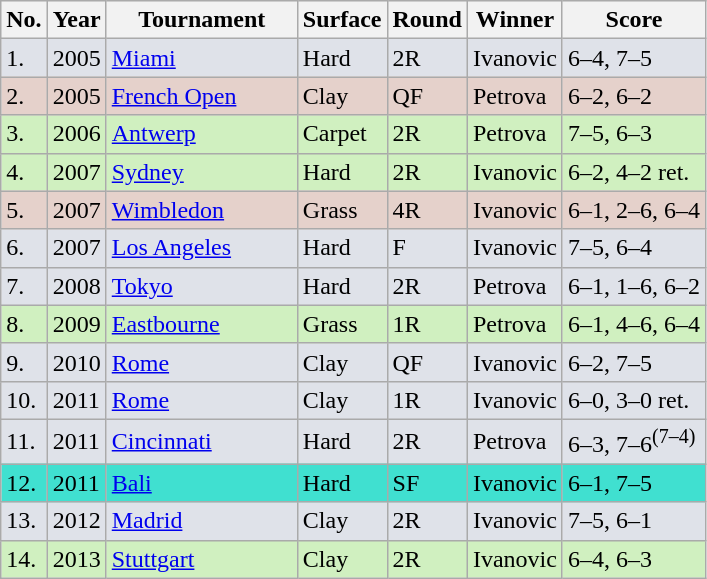<table class="sortable collapsible autocollapse sortable wikitable">
<tr style="background:#eee;">
<th>No.</th>
<th>Year</th>
<th style="width:120px;">Tournament</th>
<th>Surface</th>
<th>Round</th>
<th>Winner</th>
<th>Score</th>
</tr>
<tr bgcolor=#dfe2e9>
<td>1.</td>
<td>2005</td>
<td> <a href='#'>Miami</a></td>
<td>Hard</td>
<td>2R</td>
<td>Ivanovic</td>
<td>6–4, 7–5</td>
</tr>
<tr bgcolor=#e5d1cb>
<td>2.</td>
<td>2005</td>
<td> <a href='#'>French Open</a></td>
<td>Clay</td>
<td>QF</td>
<td>Petrova</td>
<td>6–2, 6–2</td>
</tr>
<tr bgcolor=#d0f0c0>
<td>3.</td>
<td>2006</td>
<td> <a href='#'>Antwerp</a></td>
<td>Carpet</td>
<td>2R</td>
<td>Petrova</td>
<td>7–5, 6–3</td>
</tr>
<tr bgcolor=#d0f0c0>
<td>4.</td>
<td>2007</td>
<td> <a href='#'>Sydney</a></td>
<td>Hard</td>
<td>2R</td>
<td>Ivanovic</td>
<td>6–2, 4–2 ret.</td>
</tr>
<tr bgcolor=#e5d1cb>
<td>5.</td>
<td>2007</td>
<td> <a href='#'>Wimbledon</a></td>
<td>Grass</td>
<td>4R</td>
<td>Ivanovic</td>
<td>6–1, 2–6, 6–4</td>
</tr>
<tr bgcolor=#dfe2e9>
<td>6.</td>
<td>2007</td>
<td> <a href='#'>Los Angeles</a></td>
<td>Hard</td>
<td>F</td>
<td>Ivanovic</td>
<td>7–5, 6–4</td>
</tr>
<tr bgcolor=#dfe2e9>
<td>7.</td>
<td>2008</td>
<td> <a href='#'>Tokyo</a></td>
<td>Hard</td>
<td>2R</td>
<td>Petrova</td>
<td>6–1, 1–6, 6–2</td>
</tr>
<tr bgcolor=#d0f0c0>
<td>8.</td>
<td>2009</td>
<td> <a href='#'>Eastbourne</a></td>
<td>Grass</td>
<td>1R</td>
<td>Petrova</td>
<td>6–1, 4–6, 6–4</td>
</tr>
<tr bgcolor=#dfe2e9>
<td>9.</td>
<td>2010</td>
<td> <a href='#'>Rome</a></td>
<td>Clay</td>
<td>QF</td>
<td>Ivanovic</td>
<td>6–2, 7–5</td>
</tr>
<tr bgcolor=#dfe2e9>
<td>10.</td>
<td>2011</td>
<td> <a href='#'>Rome</a></td>
<td>Clay</td>
<td>1R</td>
<td>Ivanovic</td>
<td>6–0, 3–0 ret.</td>
</tr>
<tr bgcolor=#dfe2e9>
<td>11.</td>
<td>2011</td>
<td> <a href='#'>Cincinnati</a></td>
<td>Hard</td>
<td>2R</td>
<td>Petrova</td>
<td>6–3, 7–6<sup>(7–4)</sup></td>
</tr>
<tr bgcolor=#40e0d0>
<td>12.</td>
<td>2011</td>
<td> <a href='#'>Bali</a></td>
<td>Hard</td>
<td>SF</td>
<td>Ivanovic</td>
<td>6–1, 7–5</td>
</tr>
<tr bgcolor=#dfe2e9>
<td>13.</td>
<td>2012</td>
<td> <a href='#'>Madrid</a></td>
<td>Clay</td>
<td>2R</td>
<td>Ivanovic</td>
<td>7–5, 6–1</td>
</tr>
<tr bgcolor=#d0f0c0>
<td>14.</td>
<td>2013</td>
<td> <a href='#'>Stuttgart</a></td>
<td>Clay</td>
<td>2R</td>
<td>Ivanovic</td>
<td>6–4, 6–3</td>
</tr>
</table>
